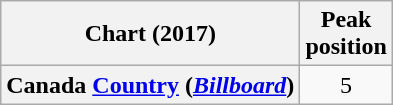<table class="wikitable sortable plainrowheaders" style="text-align:center;">
<tr>
<th>Chart (2017)</th>
<th>Peak <br> position</th>
</tr>
<tr>
<th scope="row">Canada <a href='#'>Country</a> (<a href='#'><em>Billboard</em></a>)</th>
<td>5</td>
</tr>
</table>
